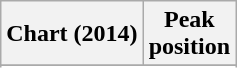<table class="wikitable sortable plainrowheaders" style="text-align:center;">
<tr>
<th scope="col">Chart (2014)</th>
<th scope="col">Peak<br>position</th>
</tr>
<tr>
</tr>
<tr>
</tr>
</table>
